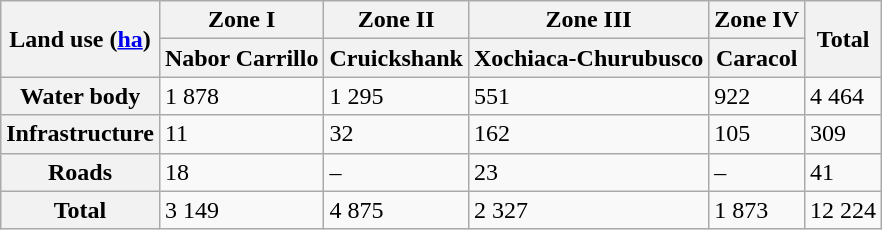<table class="wikitable">
<tr>
<th rowspan="2">Land use (<a href='#'>ha</a>)</th>
<th>Zone I</th>
<th>Zone II</th>
<th>Zone III</th>
<th>Zone IV</th>
<th rowspan="2">Total</th>
</tr>
<tr>
<th>Nabor Carrillo</th>
<th>Cruickshank</th>
<th>Xochiaca-Churubusco</th>
<th>Caracol</th>
</tr>
<tr>
<th>Water body</th>
<td>1 878</td>
<td>1 295</td>
<td>551</td>
<td>922</td>
<td>4 464</td>
</tr>
<tr>
<th>Infrastructure</th>
<td>11</td>
<td>32</td>
<td>162</td>
<td>105</td>
<td>309</td>
</tr>
<tr>
<th>Roads</th>
<td>18</td>
<td>–</td>
<td>23</td>
<td>–</td>
<td>41</td>
</tr>
<tr>
<th>Total</th>
<td>3 149</td>
<td>4 875</td>
<td>2 327</td>
<td>1 873</td>
<td>12 224</td>
</tr>
</table>
